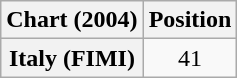<table class="wikitable plainrowheaders">
<tr>
<th>Chart (2004)</th>
<th>Position</th>
</tr>
<tr>
<th scope="row">Italy (FIMI)</th>
<td align="center">41</td>
</tr>
</table>
